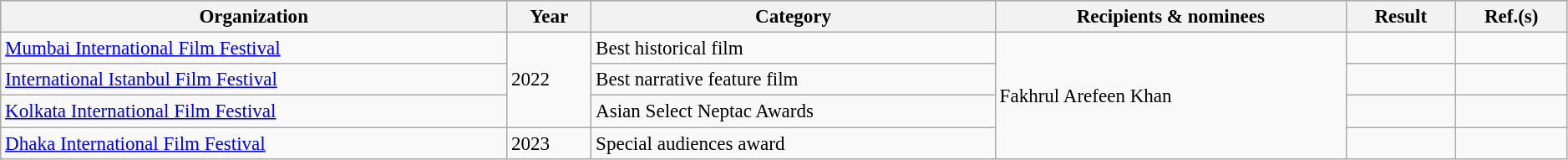<table class="wikitable sortable" width="99%" style=font-size:96%>
<tr style="background:#ccc;">
<th>Organization</th>
<th>Year</th>
<th>Category</th>
<th>Recipients & nominees</th>
<th>Result</th>
<th>Ref.(s)</th>
</tr>
<tr>
<td><a href='#'>Mumbai International Film Festival</a></td>
<td rowspan="3">2022</td>
<td>Best historical film</td>
<td rowspan="4">Fakhrul Arefeen Khan</td>
<td></td>
<td></td>
</tr>
<tr>
<td><a href='#'>International Istanbul Film Festival</a></td>
<td>Best narrative feature film</td>
<td></td>
<td></td>
</tr>
<tr>
<td><a href='#'>Kolkata International Film Festival</a></td>
<td>Asian Select Neptac Awards</td>
<td></td>
<td></td>
</tr>
<tr>
<td><a href='#'>Dhaka International Film Festival</a></td>
<td>2023</td>
<td>Special audiences award</td>
<td></td>
<td></td>
</tr>
</table>
